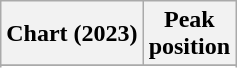<table class="wikitable sortable plainrowheaders" style="text-align:center;">
<tr>
<th scope="col">Chart (2023)</th>
<th scope="col">Peak<br>position</th>
</tr>
<tr>
</tr>
<tr>
</tr>
<tr>
</tr>
<tr>
</tr>
<tr>
</tr>
<tr>
</tr>
<tr>
</tr>
<tr>
</tr>
<tr>
</tr>
</table>
